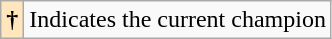<table class="wikitable">
<tr>
<th style="background:#ffe6bd;">†</th>
<td>Indicates the current champion</td>
</tr>
</table>
